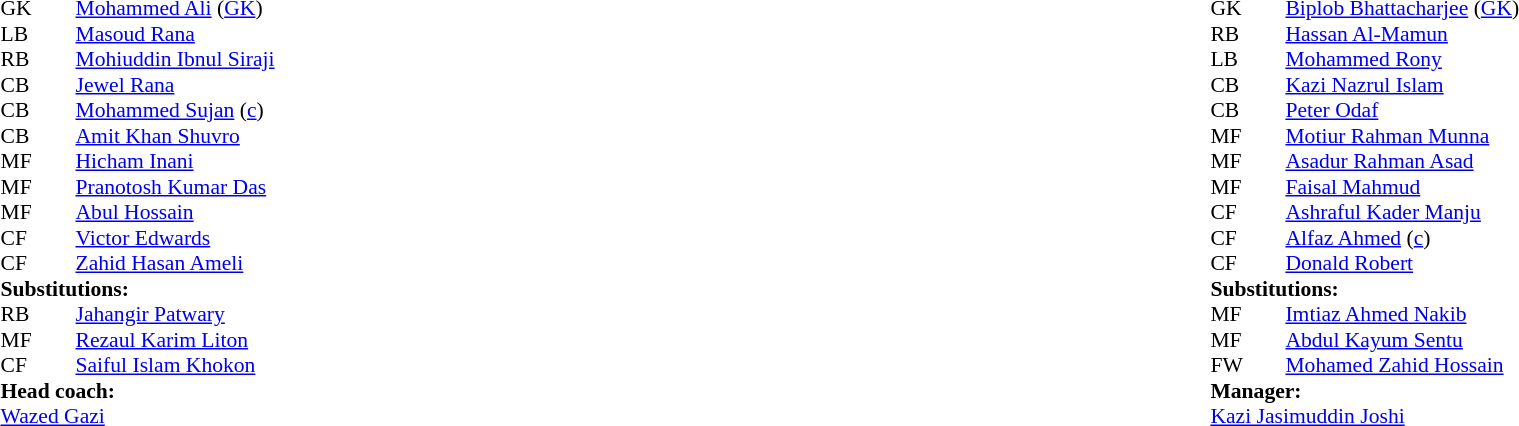<table style="width:100%">
<tr>
<td style="vertical-align:top;width:40%"><br><table style="font-size:90%" cellspacing="0" cellpadding="0">
<tr>
<th width="25"></th>
<th width="25"></th>
</tr>
<tr>
<td>GK</td>
<td></td>
<td><a href='#'>Mohammed Ali</a> (<a href='#'>GK</a>)</td>
</tr>
<tr>
<td>LB</td>
<td></td>
<td><a href='#'>Masoud Rana</a></td>
<td></td>
<td></td>
</tr>
<tr>
<td>RB</td>
<td></td>
<td><a href='#'>Mohiuddin Ibnul Siraji</a></td>
</tr>
<tr>
<td>CB</td>
<td></td>
<td><a href='#'>Jewel Rana</a></td>
<td></td>
<td></td>
<td></td>
</tr>
<tr>
<td>CB</td>
<td></td>
<td><a href='#'>Mohammed Sujan</a> (<a href='#'>c</a>)</td>
<td></td>
</tr>
<tr>
<td>CB</td>
<td></td>
<td><a href='#'>Amit Khan Shuvro</a></td>
<td></td>
<td></td>
</tr>
<tr>
<td>MF</td>
<td></td>
<td><a href='#'>Hicham Inani</a></td>
<td></td>
<td></td>
</tr>
<tr>
<td>MF</td>
<td></td>
<td><a href='#'>Pranotosh Kumar Das</a></td>
<td></td>
<td></td>
<td></td>
</tr>
<tr>
<td>MF</td>
<td></td>
<td><a href='#'>Abul Hossain</a></td>
</tr>
<tr>
<td>CF</td>
<td></td>
<td><a href='#'>Victor Edwards</a></td>
<td></td>
<td></td>
</tr>
<tr>
<td>CF</td>
<td></td>
<td><a href='#'>Zahid Hasan Ameli</a></td>
<td></td>
<td></td>
<td></td>
</tr>
<tr>
<td colspan="4"><strong>Substitutions:</strong></td>
</tr>
<tr>
<td>RB</td>
<td></td>
<td><a href='#'>Jahangir Patwary</a></td>
<td></td>
<td></td>
<td></td>
</tr>
<tr>
<td>MF</td>
<td></td>
<td><a href='#'>Rezaul Karim Liton</a></td>
<td></td>
<td></td>
<td></td>
</tr>
<tr>
<td>CF</td>
<td></td>
<td><a href='#'>Saiful Islam Khokon</a></td>
<td></td>
<td></td>
<td></td>
</tr>
<tr>
<td colspan="4"><strong>Head coach:</strong></td>
</tr>
<tr>
<td colspan="4"> <a href='#'>Wazed Gazi</a></td>
</tr>
</table>
</td>
<td style="vertical-align:top;width:50%"><br><table cellspacing="0" cellpadding="0" style="font-size:90%;margin:auto">
<tr>
<th width="25"></th>
<th width="25"></th>
</tr>
<tr>
<td>GK</td>
<td></td>
<td><a href='#'>Biplob Bhattacharjee</a> (<a href='#'>GK</a>)</td>
</tr>
<tr>
<td>RB</td>
<td></td>
<td><a href='#'>Hassan Al-Mamun</a></td>
</tr>
<tr>
<td>LB</td>
<td></td>
<td><a href='#'>Mohammed Rony</a></td>
<td></td>
<td></td>
<td></td>
</tr>
<tr>
<td>CB</td>
<td></td>
<td><a href='#'>Kazi Nazrul Islam</a></td>
</tr>
<tr>
<td>CB</td>
<td></td>
<td><a href='#'>Peter Odaf</a></td>
</tr>
<tr>
<td>MF</td>
<td></td>
<td><a href='#'>Motiur Rahman Munna</a></td>
</tr>
<tr>
<td>MF</td>
<td></td>
<td><a href='#'>Asadur Rahman Asad</a></td>
<td></td>
<td></td>
<td></td>
</tr>
<tr>
<td>MF</td>
<td></td>
<td><a href='#'>Faisal Mahmud</a></td>
<td></td>
<td></td>
<td></td>
<td></td>
</tr>
<tr>
<td>CF</td>
<td></td>
<td><a href='#'>Ashraful Kader Manju</a></td>
<td></td>
<td></td>
<td></td>
</tr>
<tr>
<td>CF</td>
<td></td>
<td><a href='#'>Alfaz Ahmed</a> (<a href='#'>c</a>)</td>
</tr>
<tr>
<td>CF</td>
<td></td>
<td><a href='#'>Donald Robert</a></td>
<td></td>
<td></td>
<td></td>
</tr>
<tr>
<td colspan="4"><strong>Substitutions:</strong></td>
</tr>
<tr>
<td>MF</td>
<td></td>
<td><a href='#'>Imtiaz Ahmed Nakib</a></td>
<td></td>
<td></td>
<td></td>
</tr>
<tr>
<td>MF</td>
<td></td>
<td><a href='#'>Abdul Kayum Sentu</a></td>
<td></td>
<td></td>
<td></td>
</tr>
<tr>
<td>FW</td>
<td></td>
<td><a href='#'>Mohamed Zahid Hossain</a></td>
<td></td>
<td></td>
<td></td>
</tr>
<tr>
<td colspan="4"><strong>Manager:</strong></td>
</tr>
<tr>
<td colspan="4"> <a href='#'>Kazi Jasimuddin Joshi</a></td>
</tr>
</table>
</td>
</tr>
</table>
